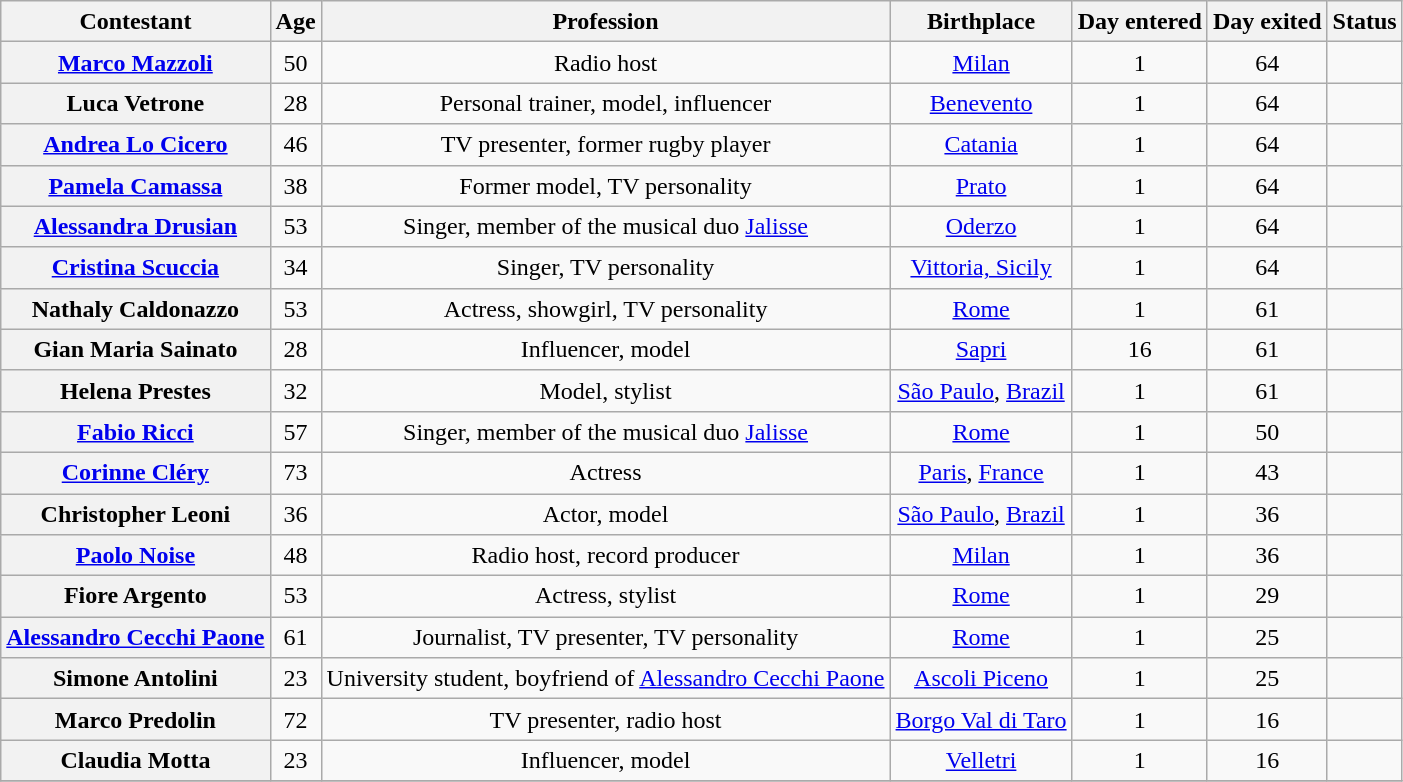<table class="wikitable sortable" style="text-align:center; line-height:20px; width:auto;">
<tr>
<th>Contestant</th>
<th>Age</th>
<th>Profession</th>
<th>Birthplace</th>
<th>Day entered</th>
<th>Day exited</th>
<th>Status</th>
</tr>
<tr>
<th><a href='#'>Marco Mazzoli</a></th>
<td>50</td>
<td>Radio host</td>
<td><a href='#'>Milan</a></td>
<td>1</td>
<td>64</td>
<td></td>
</tr>
<tr>
<th>Luca Vetrone</th>
<td>28</td>
<td>Personal trainer, model, influencer</td>
<td><a href='#'>Benevento</a></td>
<td>1</td>
<td>64</td>
<td></td>
</tr>
<tr>
<th><a href='#'>Andrea Lo Cicero</a></th>
<td>46</td>
<td>TV presenter, former rugby player</td>
<td><a href='#'>Catania</a></td>
<td>1</td>
<td>64</td>
<td></td>
</tr>
<tr>
<th><a href='#'>Pamela Camassa</a></th>
<td>38</td>
<td>Former model, TV personality</td>
<td><a href='#'>Prato</a></td>
<td>1</td>
<td>64</td>
<td></td>
</tr>
<tr>
<th><a href='#'>Alessandra Drusian</a></th>
<td>53</td>
<td>Singer, member of the musical duo <a href='#'>Jalisse</a></td>
<td><a href='#'>Oderzo</a></td>
<td>1</td>
<td>64</td>
<td></td>
</tr>
<tr>
<th><a href='#'>Cristina Scuccia</a></th>
<td>34</td>
<td>Singer, TV personality</td>
<td><a href='#'>Vittoria, Sicily</a></td>
<td>1</td>
<td>64</td>
<td></td>
</tr>
<tr>
<th>Nathaly Caldonazzo</th>
<td>53</td>
<td>Actress, showgirl, TV personality</td>
<td><a href='#'>Rome</a></td>
<td>1</td>
<td>61</td>
<td></td>
</tr>
<tr>
<th>Gian Maria Sainato</th>
<td>28</td>
<td>Influencer, model</td>
<td><a href='#'>Sapri</a></td>
<td>16</td>
<td>61</td>
<td></td>
</tr>
<tr>
<th>Helena Prestes</th>
<td>32</td>
<td>Model, stylist</td>
<td><a href='#'>São Paulo</a>, <a href='#'>Brazil</a></td>
<td>1</td>
<td>61</td>
<td></td>
</tr>
<tr>
<th><a href='#'>Fabio Ricci</a></th>
<td>57</td>
<td>Singer, member of the musical duo <a href='#'>Jalisse</a></td>
<td><a href='#'>Rome</a></td>
<td>1</td>
<td>50</td>
<td></td>
</tr>
<tr>
<th><a href='#'>Corinne Cléry</a></th>
<td>73</td>
<td>Actress</td>
<td><a href='#'>Paris</a>, <a href='#'>France</a></td>
<td>1</td>
<td>43</td>
<td></td>
</tr>
<tr>
<th>Christopher Leoni</th>
<td>36</td>
<td>Actor, model</td>
<td><a href='#'>São Paulo</a>, <a href='#'>Brazil</a></td>
<td>1</td>
<td>36</td>
<td></td>
</tr>
<tr>
<th><a href='#'>Paolo Noise</a></th>
<td>48</td>
<td>Radio host, record producer</td>
<td><a href='#'>Milan</a></td>
<td>1</td>
<td>36</td>
<td></td>
</tr>
<tr>
<th>Fiore Argento</th>
<td>53</td>
<td>Actress, stylist</td>
<td><a href='#'>Rome</a></td>
<td>1</td>
<td>29</td>
<td></td>
</tr>
<tr>
<th><a href='#'>Alessandro Cecchi Paone</a></th>
<td>61</td>
<td>Journalist, TV presenter, TV personality</td>
<td><a href='#'>Rome</a></td>
<td>1</td>
<td>25</td>
<td></td>
</tr>
<tr>
<th>Simone Antolini</th>
<td>23</td>
<td>University student, boyfriend of <a href='#'>Alessandro Cecchi Paone</a></td>
<td><a href='#'>Ascoli Piceno</a></td>
<td>1</td>
<td>25</td>
<td></td>
</tr>
<tr>
<th>Marco Predolin</th>
<td>72</td>
<td>TV presenter, radio host</td>
<td><a href='#'>Borgo Val di Taro</a></td>
<td>1</td>
<td>16</td>
<td></td>
</tr>
<tr>
<th>Claudia Motta</th>
<td>23</td>
<td>Influencer, model</td>
<td><a href='#'>Velletri</a></td>
<td>1</td>
<td>16</td>
<td></td>
</tr>
<tr>
</tr>
</table>
